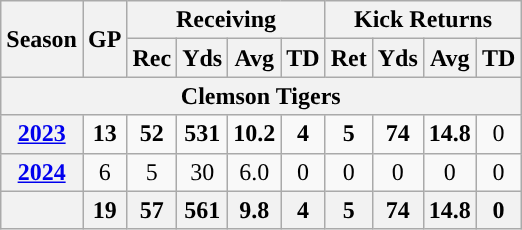<table class="wikitable" style="text-align:center;">
<tr>
<th rowspan="2">Season</th>
<th rowspan="2">GP</th>
<th colspan="4">Receiving</th>
<th colspan="4">Kick Returns</th>
</tr>
<tr>
<th>Rec</th>
<th>Yds</th>
<th>Avg</th>
<th>TD</th>
<th>Ret</th>
<th>Yds</th>
<th>Avg</th>
<th>TD</th>
</tr>
<tr>
<th colspan="11">Clemson Tigers</th>
</tr>
<tr>
<th><a href='#'>2023</a></th>
<td><strong>13</strong></td>
<td><strong>52</strong></td>
<td><strong>531</strong></td>
<td><strong>10.2</strong></td>
<td><strong>4</strong></td>
<td><strong>5</strong></td>
<td><strong>74</strong></td>
<td><strong>14.8</strong></td>
<td>0</td>
</tr>
<tr>
<th><a href='#'>2024</a></th>
<td>6</td>
<td>5</td>
<td>30</td>
<td>6.0</td>
<td>0</td>
<td>0</td>
<td>0</td>
<td>0</td>
<td>0</td>
</tr>
<tr>
<th></th>
<th>19</th>
<th>57</th>
<th>561</th>
<th>9.8</th>
<th>4</th>
<th>5</th>
<th>74</th>
<th>14.8</th>
<th>0</th>
</tr>
</table>
